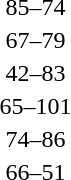<table style="text-align:center">
<tr>
<th width=200></th>
<th width=100></th>
<th width=200></th>
</tr>
<tr>
<td align=right><strong></strong></td>
<td align=center>85–74</td>
<td align=left></td>
</tr>
<tr>
<td align=right></td>
<td align=center>67–79</td>
<td align=left><strong></strong></td>
</tr>
<tr>
<td align=right></td>
<td align=center>42–83</td>
<td align=left><strong></strong></td>
</tr>
<tr>
<td align=right></td>
<td align=center>65–101</td>
<td align=left><strong></strong></td>
</tr>
<tr>
<td align=right></td>
<td align=center>74–86</td>
<td align=left><strong></strong></td>
</tr>
<tr>
<td align=right><strong></strong></td>
<td align=center>66–51</td>
<td align=left></td>
</tr>
</table>
